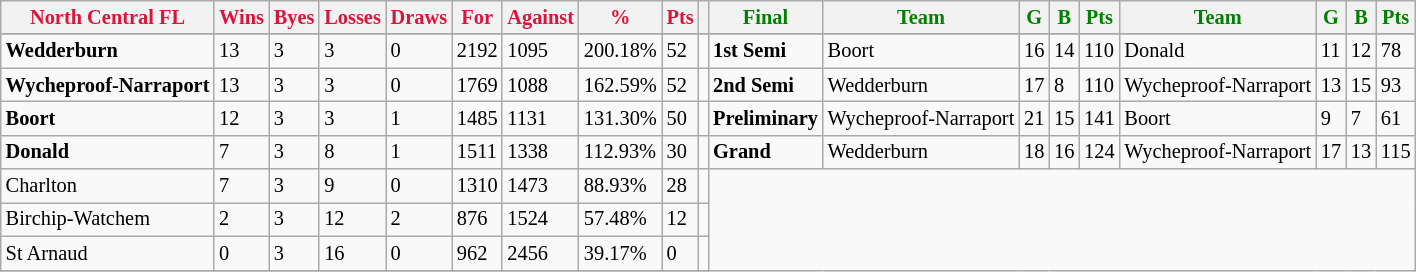<table style="font-size: 85%; text-align: left;" class="wikitable">
<tr>
<th style="color:crimson">North Central  FL</th>
<th style="color:crimson">Wins</th>
<th style="color:crimson">Byes</th>
<th style="color:crimson">Losses</th>
<th style="color:crimson">Draws</th>
<th style="color:crimson">For</th>
<th style="color:crimson">Against</th>
<th style="color:crimson">%</th>
<th style="color:crimson">Pts</th>
<th></th>
<th style="color:green">Final</th>
<th style="color:green">Team</th>
<th style="color:green">G</th>
<th style="color:green">B</th>
<th style="color:green">Pts</th>
<th style="color:green">Team</th>
<th style="color:green">G</th>
<th style="color:green">B</th>
<th style="color:green">Pts</th>
</tr>
<tr>
</tr>
<tr>
</tr>
<tr>
<td><strong>	Wedderburn	</strong></td>
<td>13</td>
<td>3</td>
<td>3</td>
<td>0</td>
<td>2192</td>
<td>1095</td>
<td>200.18%</td>
<td>52</td>
<td></td>
<td><strong>1st Semi</strong></td>
<td>Boort</td>
<td>16</td>
<td>14</td>
<td>110</td>
<td>Donald</td>
<td>11</td>
<td>12</td>
<td>78</td>
</tr>
<tr>
<td><strong>	Wycheproof-Narraport	</strong></td>
<td>13</td>
<td>3</td>
<td>3</td>
<td>0</td>
<td>1769</td>
<td>1088</td>
<td>162.59%</td>
<td>52</td>
<td></td>
<td><strong>2nd Semi</strong></td>
<td>Wedderburn</td>
<td>17</td>
<td>8</td>
<td>110</td>
<td>Wycheproof-Narraport</td>
<td>13</td>
<td>15</td>
<td>93</td>
</tr>
<tr>
<td><strong>	Boort	</strong></td>
<td>12</td>
<td>3</td>
<td>3</td>
<td>1</td>
<td>1485</td>
<td>1131</td>
<td>131.30%</td>
<td>50</td>
<td></td>
<td><strong>Preliminary</strong></td>
<td>Wycheproof-Narraport</td>
<td>21</td>
<td>15</td>
<td>141</td>
<td>Boort</td>
<td>9</td>
<td>7</td>
<td>61</td>
</tr>
<tr>
<td><strong>	Donald 	</strong></td>
<td>7</td>
<td>3</td>
<td>8</td>
<td>1</td>
<td>1511</td>
<td>1338</td>
<td>112.93%</td>
<td>30</td>
<td></td>
<td><strong>Grand</strong></td>
<td>Wedderburn</td>
<td>18</td>
<td>16</td>
<td>124</td>
<td>Wycheproof-Narraport</td>
<td>17</td>
<td>13</td>
<td>115</td>
</tr>
<tr>
<td>Charlton</td>
<td>7</td>
<td>3</td>
<td>9</td>
<td>0</td>
<td>1310</td>
<td>1473</td>
<td>88.93%</td>
<td>28</td>
<td></td>
</tr>
<tr>
<td>Birchip-Watchem</td>
<td>2</td>
<td>3</td>
<td>12</td>
<td>2</td>
<td>876</td>
<td>1524</td>
<td>57.48%</td>
<td>12</td>
<td></td>
</tr>
<tr>
<td>St Arnaud</td>
<td>0</td>
<td>3</td>
<td>16</td>
<td>0</td>
<td>962</td>
<td>2456</td>
<td>39.17%</td>
<td>0</td>
<td></td>
</tr>
<tr>
</tr>
</table>
